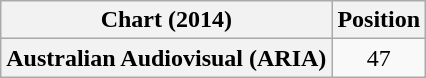<table class="wikitable plainrowheaders" style="text-align:center;">
<tr>
<th>Chart (2014)</th>
<th>Position</th>
</tr>
<tr>
<th scope="row">Australian Audiovisual (ARIA)</th>
<td>47</td>
</tr>
</table>
